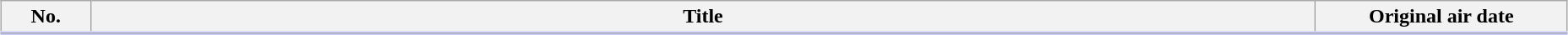<table class="wikitable" style="width:98%; margin:auto; background:#FFF;">
<tr style="border-bottom: 3px solid #CCF;">
<th style="width:4em;">No.</th>
<th>Title</th>
<th style="width:12em;">Original air date</th>
</tr>
<tr>
</tr>
</table>
